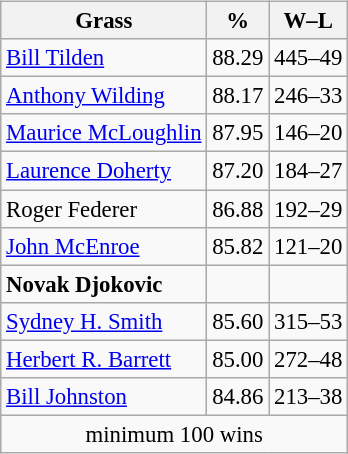<table class=wikitable style="display:inline-table; font-size: 95%;">
<tr>
<th>Grass</th>
<th>%</th>
<th>W–L</th>
</tr>
<tr>
<td> <a href='#'>Bill Tilden</a></td>
<td>88.29</td>
<td>445–49</td>
</tr>
<tr>
<td> <a href='#'>Anthony Wilding</a></td>
<td>88.17</td>
<td>246–33</td>
</tr>
<tr>
<td> <a href='#'>Maurice McLoughlin</a></td>
<td>87.95</td>
<td>146–20</td>
</tr>
<tr>
<td> <a href='#'>Laurence Doherty</a></td>
<td>87.20</td>
<td>184–27</td>
</tr>
<tr>
<td> Roger Federer</td>
<td>86.88</td>
<td>192–29</td>
</tr>
<tr>
<td> <a href='#'>John McEnroe</a></td>
<td>85.82</td>
<td>121–20</td>
</tr>
<tr>
<td> <strong>Novak Djokovic</strong></td>
<td></td>
</tr>
<tr>
<td> <a href='#'>Sydney H. Smith</a></td>
<td>85.60</td>
<td>315–53</td>
</tr>
<tr>
<td> <a href='#'>Herbert R. Barrett</a></td>
<td>85.00</td>
<td>272–48</td>
</tr>
<tr>
<td> <a href='#'>Bill Johnston</a></td>
<td>84.86</td>
<td>213–38</td>
</tr>
<tr>
<td style="text-align:center;" colspan="3">minimum 100 wins</td>
</tr>
</table>
